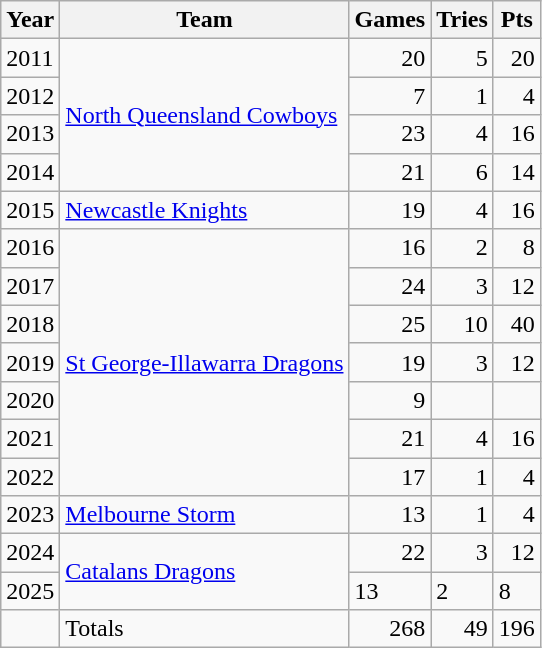<table class="wikitable">
<tr>
<th>Year</th>
<th>Team</th>
<th>Games</th>
<th>Tries</th>
<th>Pts</th>
</tr>
<tr>
<td>2011</td>
<td rowspan="4"> <a href='#'>North Queensland Cowboys</a></td>
<td align=right>20</td>
<td align=right>5</td>
<td align=right>20</td>
</tr>
<tr>
<td>2012</td>
<td align=right>7</td>
<td align=right>1</td>
<td align=right>4</td>
</tr>
<tr>
<td>2013</td>
<td align=right>23</td>
<td align=right>4</td>
<td align=right>16</td>
</tr>
<tr>
<td>2014</td>
<td align=right>21</td>
<td align=right>6</td>
<td align=right>14</td>
</tr>
<tr>
<td>2015</td>
<td> <a href='#'>Newcastle Knights</a></td>
<td align=right>19</td>
<td align=right>4</td>
<td align=right>16</td>
</tr>
<tr>
<td>2016</td>
<td rowspan="7"> <a href='#'>St George-Illawarra Dragons</a></td>
<td align=right>16</td>
<td align=right>2</td>
<td align=right>8</td>
</tr>
<tr>
<td>2017</td>
<td align=right>24</td>
<td align=right>3</td>
<td align=right>12</td>
</tr>
<tr>
<td>2018</td>
<td align=right>25</td>
<td align=right>10</td>
<td align=right>40</td>
</tr>
<tr>
<td>2019</td>
<td align=right>19</td>
<td align=right>3</td>
<td align=right>12</td>
</tr>
<tr>
<td>2020</td>
<td align=right>9</td>
<td align=right></td>
<td align=right></td>
</tr>
<tr>
<td>2021</td>
<td align=right>21</td>
<td align=right>4</td>
<td align=right>16</td>
</tr>
<tr>
<td>2022</td>
<td align=right>17</td>
<td align=right>1</td>
<td align=right>4</td>
</tr>
<tr>
<td>2023</td>
<td> <a href='#'>Melbourne Storm</a></td>
<td align=right>13</td>
<td align=right>1</td>
<td align=right>4</td>
</tr>
<tr>
<td>2024</td>
<td rowspan="2"> <a href='#'>Catalans Dragons</a></td>
<td align=right>22</td>
<td align=right>3</td>
<td align=right>12</td>
</tr>
<tr>
<td>2025</td>
<td>13</td>
<td>2</td>
<td>8</td>
</tr>
<tr>
<td></td>
<td>Totals</td>
<td align="right">268</td>
<td align="right">49</td>
<td align="right">196</td>
</tr>
</table>
